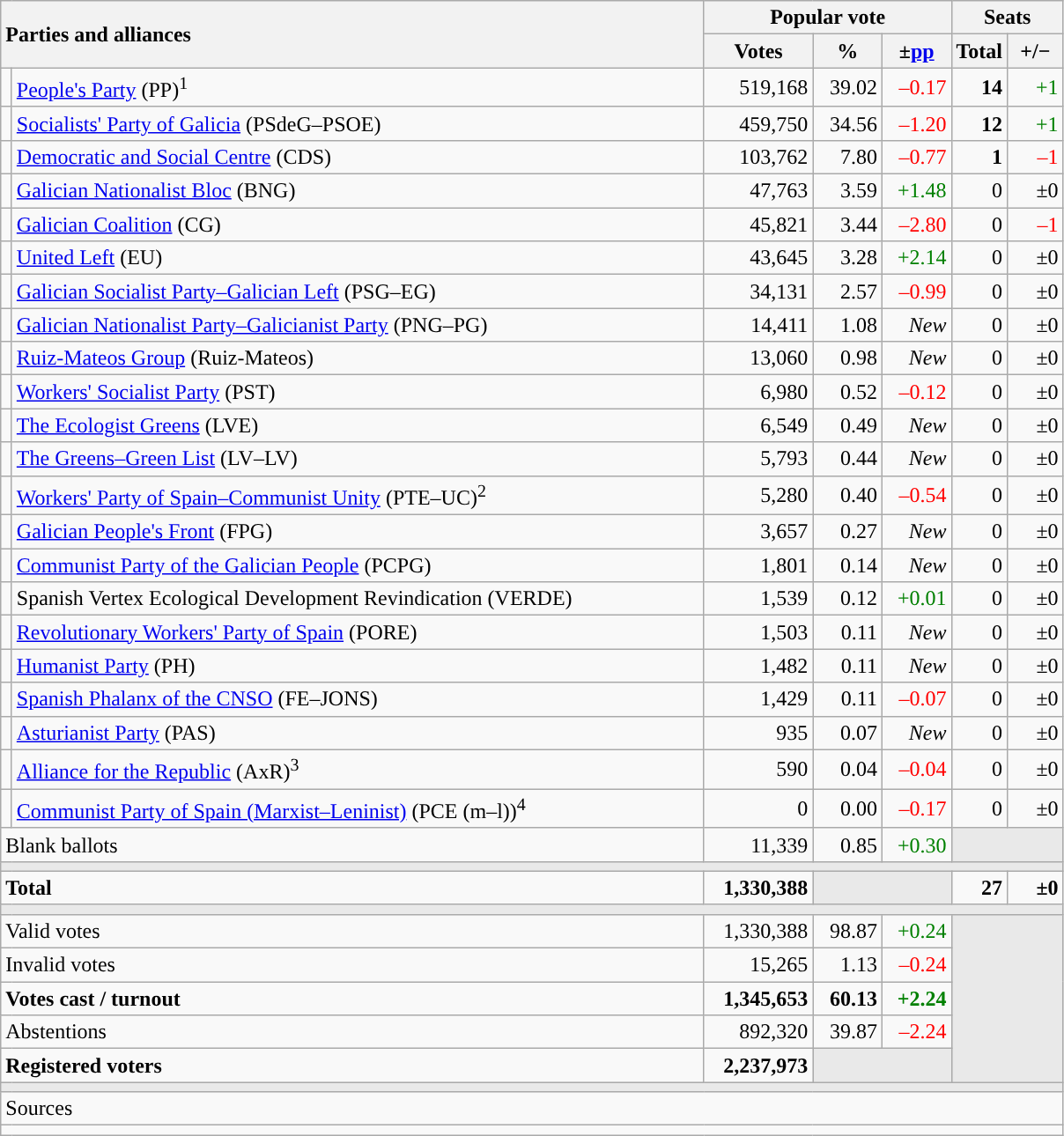<table class="wikitable" style="text-align:right;">
<tr>
<th style="text-align:left;" rowspan="2" colspan="2" width="525">Parties and alliances</th>
<th colspan="3">Popular vote</th>
<th colspan="2">Seats</th>
</tr>
<tr>
<th width="75">Votes</th>
<th width="45">%</th>
<th width="45">±<a href='#'>pp</a></th>
<th width="35">Total</th>
<th width="35">+/−</th>
</tr>
<tr>
<td width="1" style="color:inherit;background:"></td>
<td align="left"><a href='#'>People's Party</a> (PP)<sup>1</sup></td>
<td>519,168</td>
<td>39.02</td>
<td style="color:red;">–0.17</td>
<td><strong>14</strong></td>
<td style="color:green;">+1</td>
</tr>
<tr>
<td style="color:inherit;background:"></td>
<td align="left"><a href='#'>Socialists' Party of Galicia</a> (PSdeG–PSOE)</td>
<td>459,750</td>
<td>34.56</td>
<td style="color:red;">–1.20</td>
<td><strong>12</strong></td>
<td style="color:green;">+1</td>
</tr>
<tr>
<td style="color:inherit;background:"></td>
<td align="left"><a href='#'>Democratic and Social Centre</a> (CDS)</td>
<td>103,762</td>
<td>7.80</td>
<td style="color:red;">–0.77</td>
<td><strong>1</strong></td>
<td style="color:red;">–1</td>
</tr>
<tr>
<td style="color:inherit;background:"></td>
<td align="left"><a href='#'>Galician Nationalist Bloc</a> (BNG)</td>
<td>47,763</td>
<td>3.59</td>
<td style="color:green;">+1.48</td>
<td>0</td>
<td>±0</td>
</tr>
<tr>
<td style="color:inherit;background:"></td>
<td align="left"><a href='#'>Galician Coalition</a> (CG)</td>
<td>45,821</td>
<td>3.44</td>
<td style="color:red;">–2.80</td>
<td>0</td>
<td style="color:red;">–1</td>
</tr>
<tr>
<td style="color:inherit;background:"></td>
<td align="left"><a href='#'>United Left</a> (EU)</td>
<td>43,645</td>
<td>3.28</td>
<td style="color:green;">+2.14</td>
<td>0</td>
<td>±0</td>
</tr>
<tr>
<td style="color:inherit;background:"></td>
<td align="left"><a href='#'>Galician Socialist Party–Galician Left</a> (PSG–EG)</td>
<td>34,131</td>
<td>2.57</td>
<td style="color:red;">–0.99</td>
<td>0</td>
<td>±0</td>
</tr>
<tr>
<td style="color:inherit;background:"></td>
<td align="left"><a href='#'>Galician Nationalist Party–Galicianist Party</a> (PNG–PG)</td>
<td>14,411</td>
<td>1.08</td>
<td><em>New</em></td>
<td>0</td>
<td>±0</td>
</tr>
<tr>
<td style="color:inherit;background:"></td>
<td align="left"><a href='#'>Ruiz-Mateos Group</a> (Ruiz-Mateos)</td>
<td>13,060</td>
<td>0.98</td>
<td><em>New</em></td>
<td>0</td>
<td>±0</td>
</tr>
<tr>
<td style="color:inherit;background:"></td>
<td align="left"><a href='#'>Workers' Socialist Party</a> (PST)</td>
<td>6,980</td>
<td>0.52</td>
<td style="color:red;">–0.12</td>
<td>0</td>
<td>±0</td>
</tr>
<tr>
<td style="color:inherit;background:"></td>
<td align="left"><a href='#'>The Ecologist Greens</a> (LVE)</td>
<td>6,549</td>
<td>0.49</td>
<td><em>New</em></td>
<td>0</td>
<td>±0</td>
</tr>
<tr>
<td style="color:inherit;background:"></td>
<td align="left"><a href='#'>The Greens–Green List</a> (LV–LV)</td>
<td>5,793</td>
<td>0.44</td>
<td><em>New</em></td>
<td>0</td>
<td>±0</td>
</tr>
<tr>
<td style="color:inherit;background:"></td>
<td align="left"><a href='#'>Workers' Party of Spain–Communist Unity</a> (PTE–UC)<sup>2</sup></td>
<td>5,280</td>
<td>0.40</td>
<td style="color:red;">–0.54</td>
<td>0</td>
<td>±0</td>
</tr>
<tr>
<td style="color:inherit;background:"></td>
<td align="left"><a href='#'>Galician People's Front</a> (FPG)</td>
<td>3,657</td>
<td>0.27</td>
<td><em>New</em></td>
<td>0</td>
<td>±0</td>
</tr>
<tr>
<td style="color:inherit;background:"></td>
<td align="left"><a href='#'>Communist Party of the Galician People</a> (PCPG)</td>
<td>1,801</td>
<td>0.14</td>
<td><em>New</em></td>
<td>0</td>
<td>±0</td>
</tr>
<tr>
<td style="color:inherit;background:"></td>
<td align="left">Spanish Vertex Ecological Development Revindication (VERDE)</td>
<td>1,539</td>
<td>0.12</td>
<td style="color:green;">+0.01</td>
<td>0</td>
<td>±0</td>
</tr>
<tr>
<td style="color:inherit;background:"></td>
<td align="left"><a href='#'>Revolutionary Workers' Party of Spain</a> (PORE)</td>
<td>1,503</td>
<td>0.11</td>
<td><em>New</em></td>
<td>0</td>
<td>±0</td>
</tr>
<tr>
<td style="color:inherit;background:"></td>
<td align="left"><a href='#'>Humanist Party</a> (PH)</td>
<td>1,482</td>
<td>0.11</td>
<td><em>New</em></td>
<td>0</td>
<td>±0</td>
</tr>
<tr>
<td style="color:inherit;background:"></td>
<td align="left"><a href='#'>Spanish Phalanx of the CNSO</a> (FE–JONS)</td>
<td>1,429</td>
<td>0.11</td>
<td style="color:red;">–0.07</td>
<td>0</td>
<td>±0</td>
</tr>
<tr>
<td style="color:inherit;background:"></td>
<td align="left"><a href='#'>Asturianist Party</a> (PAS)</td>
<td>935</td>
<td>0.07</td>
<td><em>New</em></td>
<td>0</td>
<td>±0</td>
</tr>
<tr>
<td style="color:inherit;background:"></td>
<td align="left"><a href='#'>Alliance for the Republic</a> (AxR)<sup>3</sup></td>
<td>590</td>
<td>0.04</td>
<td style="color:red;">–0.04</td>
<td>0</td>
<td>±0</td>
</tr>
<tr>
<td style="color:inherit;background:"></td>
<td align="left"><a href='#'>Communist Party of Spain (Marxist–Leninist)</a> (PCE (m–l))<sup>4</sup></td>
<td>0</td>
<td>0.00</td>
<td style="color:red;">–0.17</td>
<td>0</td>
<td>±0</td>
</tr>
<tr>
<td align="left" colspan="2">Blank ballots</td>
<td>11,339</td>
<td>0.85</td>
<td style="color:green;">+0.30</td>
<td bgcolor="#E9E9E9" colspan="2"></td>
</tr>
<tr>
<td colspan="7" bgcolor="#E9E9E9"></td>
</tr>
<tr style="font-weight:bold;">
<td align="left" colspan="2">Total</td>
<td>1,330,388</td>
<td bgcolor="#E9E9E9" colspan="2"></td>
<td>27</td>
<td>±0</td>
</tr>
<tr>
<td colspan="7" bgcolor="#E9E9E9"></td>
</tr>
<tr>
<td align="left" colspan="2">Valid votes</td>
<td>1,330,388</td>
<td>98.87</td>
<td style="color:green;">+0.24</td>
<td bgcolor="#E9E9E9" colspan="2" rowspan="5"></td>
</tr>
<tr>
<td align="left" colspan="2">Invalid votes</td>
<td>15,265</td>
<td>1.13</td>
<td style="color:red;">–0.24</td>
</tr>
<tr style="font-weight:bold;">
<td align="left" colspan="2">Votes cast / turnout</td>
<td>1,345,653</td>
<td>60.13</td>
<td style="color:green;">+2.24</td>
</tr>
<tr>
<td align="left" colspan="2">Abstentions</td>
<td>892,320</td>
<td>39.87</td>
<td style="color:red;">–2.24</td>
</tr>
<tr style="font-weight:bold;">
<td align="left" colspan="2">Registered voters</td>
<td>2,237,973</td>
<td bgcolor="#E9E9E9" colspan="2"></td>
</tr>
<tr>
<td colspan="7" bgcolor="#E9E9E9"></td>
</tr>
<tr>
<td align="left" colspan="7">Sources</td>
</tr>
<tr>
<td colspan="7" style="text-align:left; max-width:790px;"></td>
</tr>
</table>
